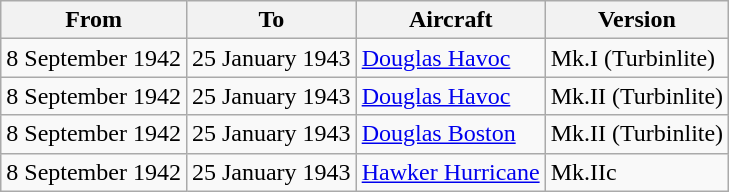<table class="wikitable">
<tr>
<th>From</th>
<th>To</th>
<th>Aircraft</th>
<th>Version</th>
</tr>
<tr>
<td>8 September 1942</td>
<td>25 January 1943</td>
<td><a href='#'>Douglas Havoc</a></td>
<td>Mk.I (Turbinlite)</td>
</tr>
<tr>
<td>8 September 1942</td>
<td>25 January 1943</td>
<td><a href='#'>Douglas Havoc</a></td>
<td>Mk.II (Turbinlite)</td>
</tr>
<tr>
<td>8 September 1942</td>
<td>25 January 1943</td>
<td><a href='#'>Douglas Boston</a></td>
<td>Mk.II (Turbinlite)</td>
</tr>
<tr>
<td>8 September 1942</td>
<td>25 January 1943</td>
<td><a href='#'>Hawker Hurricane</a></td>
<td>Mk.IIc</td>
</tr>
</table>
